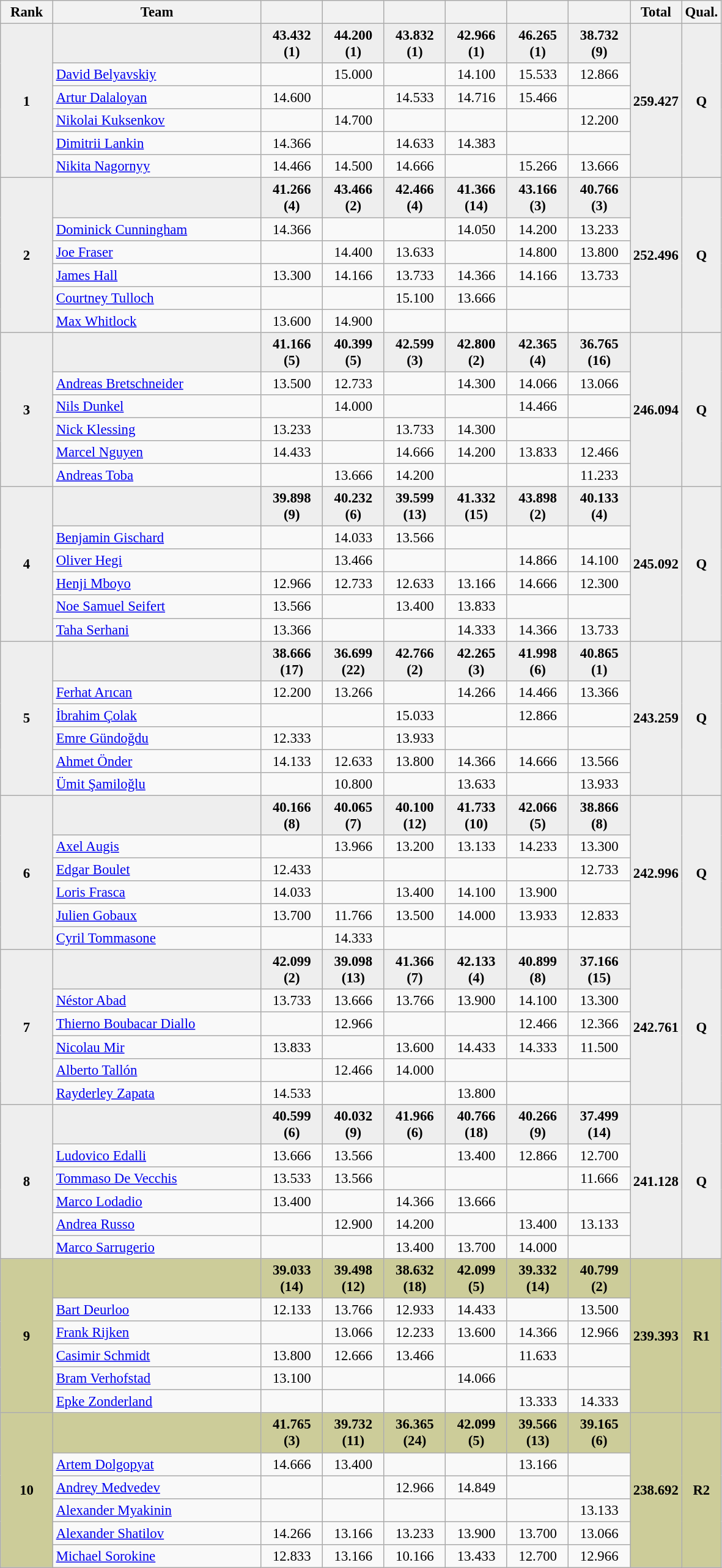<table style="text-align:center; font-size:95%" class="wikitable sortable">
<tr>
<th scope="col" style="width:50px;">Rank</th>
<th scope="col" style="width:220px;">Team</th>
<th scope="col" style="width:60px;"></th>
<th scope="col" style="width:60px;"></th>
<th scope="col" style="width:60px;"></th>
<th scope="col" style="width:60px;"></th>
<th scope="col" style="width:60px;"></th>
<th scope="col" style="width:60px;"></th>
<th>Total</th>
<th>Qual.</th>
</tr>
<tr style="background:#eee;">
<td rowspan="6"><strong>1</strong></td>
<td style="text-align:left;"></td>
<td><strong>43.432 (1)</strong></td>
<td><strong>44.200 (1)</strong></td>
<td><strong>43.832 (1)</strong></td>
<td><strong>42.966 (1)</strong></td>
<td><strong>46.265 (1)</strong></td>
<td><strong>38.732 (9)</strong></td>
<td rowspan="6"><strong>259.427</strong></td>
<td rowspan="6"><strong>Q</strong></td>
</tr>
<tr>
<td style="text-align:left;"><a href='#'>David Belyavskiy</a></td>
<td></td>
<td>15.000</td>
<td></td>
<td>14.100</td>
<td>15.533</td>
<td>12.866</td>
</tr>
<tr>
<td style="text-align:left;"><a href='#'>Artur Dalaloyan</a></td>
<td>14.600</td>
<td></td>
<td>14.533</td>
<td>14.716</td>
<td>15.466</td>
<td></td>
</tr>
<tr>
<td style="text-align:left;"><a href='#'>Nikolai Kuksenkov</a></td>
<td></td>
<td>14.700</td>
<td></td>
<td></td>
<td></td>
<td>12.200</td>
</tr>
<tr>
<td style="text-align:left;"><a href='#'>Dimitrii Lankin</a></td>
<td>14.366</td>
<td></td>
<td>14.633</td>
<td>14.383</td>
<td></td>
<td></td>
</tr>
<tr>
<td style="text-align:left;"><a href='#'>Nikita Nagornyy</a></td>
<td>14.466</td>
<td>14.500</td>
<td>14.666</td>
<td></td>
<td>15.266</td>
<td>13.666</td>
</tr>
<tr style="background:#eee;">
<td rowspan="6"><strong>2</strong></td>
<td style="text-align:left;"></td>
<td><strong>41.266 (4)</strong></td>
<td><strong>43.466 (2)</strong></td>
<td><strong>42.466 (4)</strong></td>
<td><strong>41.366 (14)</strong></td>
<td><strong>43.166 (3)</strong></td>
<td><strong>40.766 (3)</strong></td>
<td rowspan="6"><strong>252.496</strong></td>
<td rowspan="6"><strong>Q</strong></td>
</tr>
<tr>
<td style="text-align:left;"><a href='#'>Dominick Cunningham</a></td>
<td>14.366</td>
<td></td>
<td></td>
<td>14.050</td>
<td>14.200</td>
<td>13.233</td>
</tr>
<tr>
<td style="text-align:left;"><a href='#'>Joe Fraser</a></td>
<td></td>
<td>14.400</td>
<td>13.633</td>
<td></td>
<td>14.800</td>
<td>13.800</td>
</tr>
<tr>
<td style="text-align:left;"><a href='#'>James Hall</a></td>
<td>13.300</td>
<td>14.166</td>
<td>13.733</td>
<td>14.366</td>
<td>14.166</td>
<td>13.733</td>
</tr>
<tr>
<td style="text-align:left;"><a href='#'>Courtney Tulloch</a></td>
<td></td>
<td></td>
<td>15.100</td>
<td>13.666</td>
<td></td>
<td></td>
</tr>
<tr>
<td style="text-align:left;"><a href='#'>Max Whitlock</a></td>
<td>13.600</td>
<td>14.900</td>
<td></td>
<td></td>
<td></td>
<td></td>
</tr>
<tr style="background:#eee;">
<td rowspan="6"><strong>3</strong></td>
<td style="text-align:left;"></td>
<td><strong>41.166 (5)</strong></td>
<td><strong>40.399 (5)</strong></td>
<td><strong>42.599 (3)</strong></td>
<td><strong>42.800 (2)</strong></td>
<td><strong>42.365 (4)</strong></td>
<td><strong>36.765 (16)</strong></td>
<td rowspan="6"><strong>246.094</strong></td>
<td rowspan="6"><strong>Q</strong></td>
</tr>
<tr>
<td style="text-align:left;"><a href='#'>Andreas Bretschneider</a></td>
<td>13.500</td>
<td>12.733</td>
<td></td>
<td>14.300</td>
<td>14.066</td>
<td>13.066</td>
</tr>
<tr>
<td style="text-align:left;"><a href='#'>Nils Dunkel</a></td>
<td></td>
<td>14.000</td>
<td></td>
<td></td>
<td>14.466</td>
<td></td>
</tr>
<tr>
<td style="text-align:left;"><a href='#'>Nick Klessing</a></td>
<td>13.233</td>
<td></td>
<td>13.733</td>
<td>14.300</td>
<td></td>
<td></td>
</tr>
<tr>
<td style="text-align:left;"><a href='#'>Marcel Nguyen</a></td>
<td>14.433</td>
<td></td>
<td>14.666</td>
<td>14.200</td>
<td>13.833</td>
<td>12.466</td>
</tr>
<tr>
<td style="text-align:left;"><a href='#'>Andreas Toba</a></td>
<td></td>
<td>13.666</td>
<td>14.200</td>
<td></td>
<td></td>
<td>11.233</td>
</tr>
<tr style="background:#eee;">
<td rowspan="6"><strong>4</strong></td>
<td style="text-align:left;"></td>
<td><strong>39.898 (9)</strong></td>
<td><strong>40.232 (6)</strong></td>
<td><strong>39.599 (13)</strong></td>
<td><strong>41.332 (15)</strong></td>
<td><strong>43.898 (2)</strong></td>
<td><strong>40.133 (4)</strong></td>
<td rowspan="6"><strong>245.092</strong></td>
<td rowspan="6"><strong>Q</strong></td>
</tr>
<tr>
<td style="text-align:left;"><a href='#'>Benjamin Gischard</a></td>
<td></td>
<td>14.033</td>
<td>13.566</td>
<td></td>
<td></td>
<td></td>
</tr>
<tr>
<td style="text-align:left;"><a href='#'>Oliver Hegi</a></td>
<td></td>
<td>13.466</td>
<td></td>
<td></td>
<td>14.866</td>
<td>14.100</td>
</tr>
<tr>
<td style="text-align:left;"><a href='#'>Henji Mboyo</a></td>
<td>12.966</td>
<td>12.733</td>
<td>12.633</td>
<td>13.166</td>
<td>14.666</td>
<td>12.300</td>
</tr>
<tr>
<td style="text-align:left;"><a href='#'>Noe Samuel Seifert</a></td>
<td>13.566</td>
<td></td>
<td>13.400</td>
<td>13.833</td>
<td></td>
<td></td>
</tr>
<tr>
<td style="text-align:left;"><a href='#'>Taha Serhani</a></td>
<td>13.366</td>
<td></td>
<td></td>
<td>14.333</td>
<td>14.366</td>
<td>13.733</td>
</tr>
<tr style="background:#eee;">
<td rowspan="6"><strong>5</strong></td>
<td style="text-align:left;"></td>
<td><strong>38.666 (17)</strong></td>
<td><strong>36.699 (22)</strong></td>
<td><strong>42.766 (2)</strong></td>
<td><strong>42.265 (3)</strong></td>
<td><strong>41.998 (6)</strong></td>
<td><strong>40.865 (1)</strong></td>
<td rowspan="6"><strong>243.259</strong></td>
<td rowspan="6"><strong>Q</strong></td>
</tr>
<tr>
<td style="text-align:left;"><a href='#'>Ferhat Arıcan</a></td>
<td>12.200</td>
<td>13.266</td>
<td></td>
<td>14.266</td>
<td>14.466</td>
<td>13.366</td>
</tr>
<tr>
<td style="text-align:left;"><a href='#'>İbrahim Çolak</a></td>
<td></td>
<td></td>
<td>15.033</td>
<td></td>
<td>12.866</td>
<td></td>
</tr>
<tr>
<td style="text-align:left;"><a href='#'>Emre Gündoğdu</a></td>
<td>12.333</td>
<td></td>
<td>13.933</td>
<td></td>
<td></td>
<td></td>
</tr>
<tr>
<td style="text-align:left;"><a href='#'>Ahmet Önder</a></td>
<td>14.133</td>
<td>12.633</td>
<td>13.800</td>
<td>14.366</td>
<td>14.666</td>
<td>13.566</td>
</tr>
<tr>
<td style="text-align:left;"><a href='#'>Ümit Şamiloğlu</a></td>
<td></td>
<td>10.800</td>
<td></td>
<td>13.633</td>
<td></td>
<td>13.933</td>
</tr>
<tr style="background:#eee;">
<td rowspan="6"><strong>6</strong></td>
<td style="text-align:left;"></td>
<td><strong>40.166 (8)</strong></td>
<td><strong>40.065 (7)</strong></td>
<td><strong>40.100 (12)</strong></td>
<td><strong>41.733 (10)</strong></td>
<td><strong>42.066 (5)</strong></td>
<td><strong>38.866 (8)</strong></td>
<td rowspan="6"><strong>242.996</strong></td>
<td rowspan="6"><strong>Q</strong></td>
</tr>
<tr>
<td style="text-align:left;"><a href='#'>Axel Augis</a></td>
<td></td>
<td>13.966</td>
<td>13.200</td>
<td>13.133</td>
<td>14.233</td>
<td>13.300</td>
</tr>
<tr>
<td style="text-align:left;"><a href='#'>Edgar Boulet</a></td>
<td>12.433</td>
<td></td>
<td></td>
<td></td>
<td></td>
<td>12.733</td>
</tr>
<tr>
<td style="text-align:left;"><a href='#'>Loris Frasca</a></td>
<td>14.033</td>
<td></td>
<td>13.400</td>
<td>14.100</td>
<td>13.900</td>
<td></td>
</tr>
<tr>
<td style="text-align:left;"><a href='#'>Julien Gobaux</a></td>
<td>13.700</td>
<td>11.766</td>
<td>13.500</td>
<td>14.000</td>
<td>13.933</td>
<td>12.833</td>
</tr>
<tr>
<td style="text-align:left;"><a href='#'>Cyril Tommasone</a></td>
<td></td>
<td>14.333</td>
<td></td>
<td></td>
<td></td>
<td></td>
</tr>
<tr style="background:#eee;">
<td rowspan="6"><strong>7</strong></td>
<td style="text-align:left;"></td>
<td><strong>42.099 (2)</strong></td>
<td><strong>39.098 (13)</strong></td>
<td><strong>41.366 (7)</strong></td>
<td><strong>42.133 (4)</strong></td>
<td><strong>40.899 (8)</strong></td>
<td><strong>37.166 (15)</strong></td>
<td rowspan="6"><strong>242.761</strong></td>
<td rowspan="6"><strong>Q</strong></td>
</tr>
<tr>
<td style="text-align:left;"><a href='#'>Néstor Abad</a></td>
<td>13.733</td>
<td>13.666</td>
<td>13.766</td>
<td>13.900</td>
<td>14.100</td>
<td>13.300</td>
</tr>
<tr>
<td style="text-align:left;"><a href='#'>Thierno Boubacar Diallo</a></td>
<td></td>
<td>12.966</td>
<td></td>
<td></td>
<td>12.466</td>
<td>12.366</td>
</tr>
<tr>
<td style="text-align:left;"><a href='#'>Nicolau Mir</a></td>
<td>13.833</td>
<td></td>
<td>13.600</td>
<td>14.433</td>
<td>14.333</td>
<td>11.500</td>
</tr>
<tr>
<td style="text-align:left;"><a href='#'>Alberto Tallón</a></td>
<td></td>
<td>12.466</td>
<td>14.000</td>
<td></td>
<td></td>
<td></td>
</tr>
<tr>
<td style="text-align:left;"><a href='#'>Rayderley Zapata</a></td>
<td>14.533</td>
<td></td>
<td></td>
<td>13.800</td>
<td></td>
<td></td>
</tr>
<tr style="background:#eee;">
<td rowspan="6"><strong>8</strong></td>
<td style="text-align:left;"></td>
<td><strong>40.599 (6)</strong></td>
<td><strong>40.032 (9)</strong></td>
<td><strong>41.966 (6)</strong></td>
<td><strong>40.766 (18)</strong></td>
<td><strong>40.266 (9)</strong></td>
<td><strong>37.499 (14)</strong></td>
<td rowspan="6"><strong>241.128</strong></td>
<td rowspan="6"><strong>Q</strong></td>
</tr>
<tr>
<td style="text-align:left;"><a href='#'>Ludovico Edalli</a></td>
<td>13.666</td>
<td>13.566</td>
<td></td>
<td>13.400</td>
<td>12.866</td>
<td>12.700</td>
</tr>
<tr>
<td style="text-align:left;"><a href='#'>Tommaso De Vecchis</a></td>
<td>13.533</td>
<td>13.566</td>
<td></td>
<td></td>
<td></td>
<td>11.666</td>
</tr>
<tr>
<td style="text-align:left;"><a href='#'>Marco Lodadio</a></td>
<td>13.400</td>
<td></td>
<td>14.366</td>
<td>13.666</td>
<td></td>
<td></td>
</tr>
<tr>
<td style="text-align:left;"><a href='#'>Andrea Russo</a></td>
<td></td>
<td>12.900</td>
<td>14.200</td>
<td></td>
<td>13.400</td>
<td>13.133</td>
</tr>
<tr>
<td style="text-align:left;"><a href='#'>Marco Sarrugerio</a></td>
<td></td>
<td></td>
<td>13.400</td>
<td>13.700</td>
<td>14.000</td>
<td></td>
</tr>
<tr style="background:#cccc99;">
<td rowspan="6"><strong>9</strong></td>
<td style="text-align:left;"></td>
<td><strong>39.033 (14)</strong></td>
<td><strong>39.498 (12)</strong></td>
<td><strong>38.632 (18)</strong></td>
<td><strong>42.099 (5)</strong></td>
<td><strong>39.332 (14)</strong></td>
<td><strong>40.799 (2)</strong></td>
<td rowspan="6"><strong>239.393</strong></td>
<td rowspan="6"><strong>R1</strong></td>
</tr>
<tr>
<td style="text-align:left;"><a href='#'>Bart Deurloo</a></td>
<td>12.133</td>
<td>13.766</td>
<td>12.933</td>
<td>14.433</td>
<td></td>
<td>13.500</td>
</tr>
<tr>
<td style="text-align:left;"><a href='#'>Frank Rijken</a></td>
<td></td>
<td>13.066</td>
<td>12.233</td>
<td>13.600</td>
<td>14.366</td>
<td>12.966</td>
</tr>
<tr>
<td style="text-align:left;"><a href='#'>Casimir Schmidt</a></td>
<td>13.800</td>
<td>12.666</td>
<td>13.466</td>
<td></td>
<td>11.633</td>
<td></td>
</tr>
<tr>
<td style="text-align:left;"><a href='#'>Bram Verhofstad</a></td>
<td>13.100</td>
<td></td>
<td></td>
<td>14.066</td>
<td></td>
<td></td>
</tr>
<tr>
<td style="text-align:left;"><a href='#'>Epke Zonderland</a></td>
<td></td>
<td></td>
<td></td>
<td></td>
<td>13.333</td>
<td>14.333</td>
</tr>
<tr style="background:#cccc99;">
<td rowspan="6"><strong>10</strong></td>
<td style="text-align:left;"></td>
<td><strong>41.765 (3)</strong></td>
<td><strong>39.732 (11)</strong></td>
<td><strong>36.365 (24)</strong></td>
<td><strong>42.099 (5)</strong></td>
<td><strong>39.566 (13)</strong></td>
<td><strong>39.165 (6)</strong></td>
<td rowspan="6"><strong>238.692</strong></td>
<td rowspan="6"><strong>R2</strong></td>
</tr>
<tr>
<td style="text-align:left;"><a href='#'>Artem Dolgopyat</a></td>
<td>14.666</td>
<td>13.400</td>
<td></td>
<td></td>
<td>13.166</td>
<td></td>
</tr>
<tr>
<td style="text-align:left;"><a href='#'>Andrey Medvedev</a></td>
<td></td>
<td></td>
<td>12.966</td>
<td>14.849</td>
<td></td>
<td></td>
</tr>
<tr>
<td style="text-align:left;"><a href='#'>Alexander Myakinin</a></td>
<td></td>
<td></td>
<td></td>
<td></td>
<td></td>
<td>13.133</td>
</tr>
<tr>
<td style="text-align:left;"><a href='#'>Alexander Shatilov</a></td>
<td>14.266</td>
<td>13.166</td>
<td>13.233</td>
<td>13.900</td>
<td>13.700</td>
<td>13.066</td>
</tr>
<tr>
<td style="text-align:left;"><a href='#'>Michael Sorokine</a></td>
<td>12.833</td>
<td>13.166</td>
<td>10.166</td>
<td>13.433</td>
<td>12.700</td>
<td>12.966</td>
</tr>
</table>
